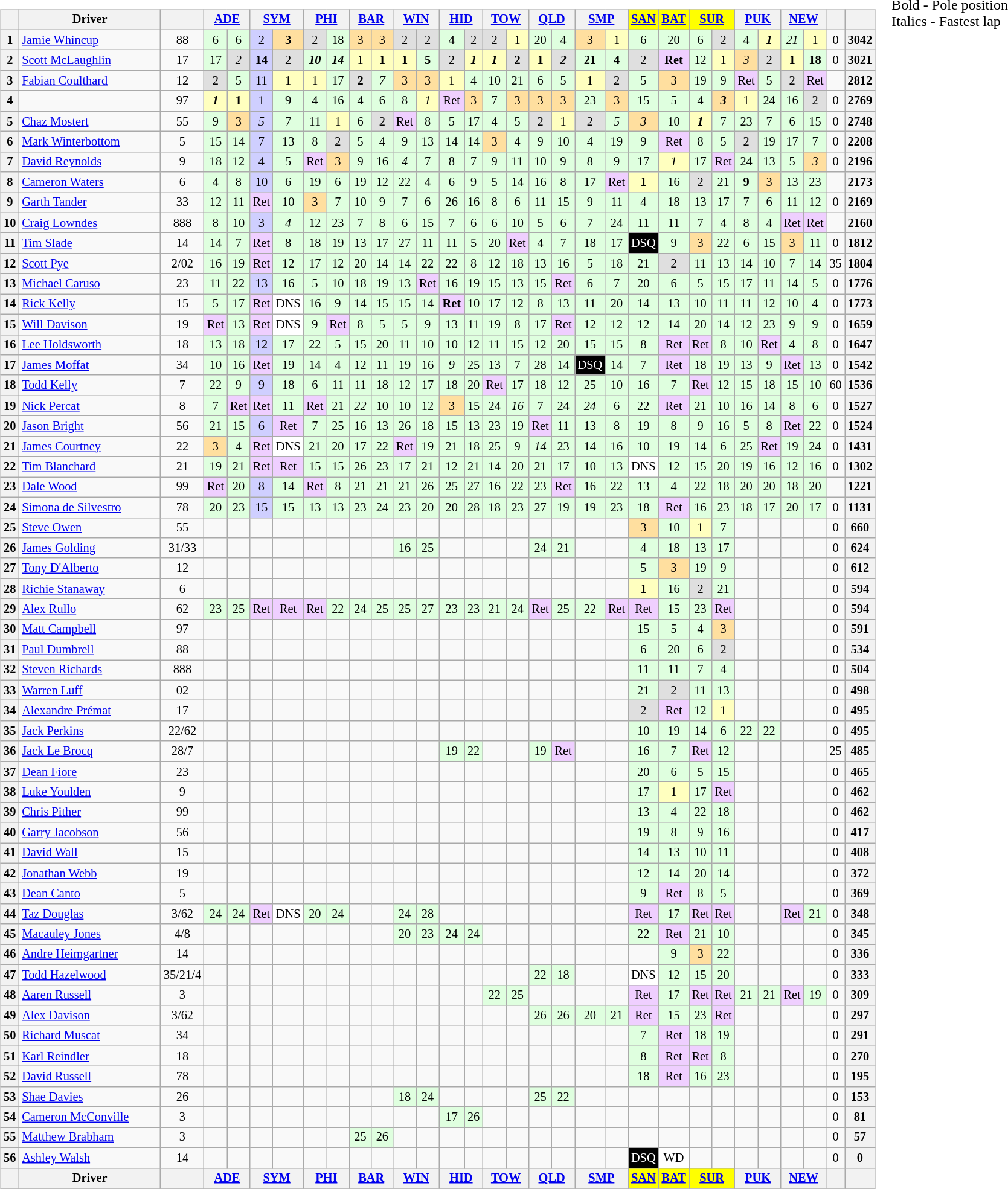<table>
<tr>
<td><br><table class="wikitable sortable" style="font-size:85%; text-align:center">
<tr style="background:##f9f9f9; vertical-align:top;">
<th valign="middle"></th>
<th valign="middle" width="150">Driver</th>
<th valign="middle"></th>
<th colspan="2" width="42px"><a href='#'>ADE</a><br></th>
<th colspan="2" width="42px"><a href='#'>SYM</a><br></th>
<th colspan="2" width="42px"><a href='#'>PHI</a><br></th>
<th colspan="2" width="42px"><a href='#'>BAR</a><br></th>
<th colspan="2" width="42px"><a href='#'>WIN</a><br></th>
<th colspan="2" width="42px"><a href='#'>HID</a><br></th>
<th colspan="2" width="42px"><a href='#'>TOW</a><br></th>
<th colspan="2" width="42px"><a href='#'>QLD</a><br></th>
<th colspan="2" width="42px"><a href='#'>SMP</a><br></th>
<td style="background-color:yellow;" align="center" width="21px"><strong><a href='#'>SAN</a><br></strong></td>
<td style="background-color:yellow;" align="center" width="21px"><strong><a href='#'>BAT</a><br></strong></td>
<td style="background-color:yellow;" align="center" colspan="2" width="42px"><strong><a href='#'>SUR</a><br></strong></td>
<th colspan="2" width="42px"><a href='#'>PUK</a><br></th>
<th colspan="2" width="42px"><a href='#'>NEW</a><br></th>
<th valign="middle"></th>
<th valign="middle"></th>
</tr>
<tr>
<th>1</th>
<td align="left"> <a href='#'>Jamie Whincup</a></td>
<td>88</td>
<td style="background: #dfffdf">6</td>
<td style="background: #dfffdf">6</td>
<td style="background: #cfcfff">2</td>
<td style="background: #ffdf9f"><strong>3</strong></td>
<td style="background: #dfdfdf">2</td>
<td style="background: #dfffdf">18</td>
<td style="background: #ffdf9f">3</td>
<td style="background: #ffdf9f">3</td>
<td style="background: #dfdfdf">2</td>
<td style="background: #dfdfdf">2</td>
<td style="background: #dfffdf">4</td>
<td style="background: #dfdfdf">2</td>
<td style="background: #dfdfdf">2</td>
<td style="background: #ffffbf">1</td>
<td style="background: #dfffdf">20</td>
<td style="background: #dfffdf">4</td>
<td style="background: #ffdf9f">3</td>
<td style="background: #ffffbf">1</td>
<td style="background: #dfffdf">6</td>
<td style="background: #dfffdf">20</td>
<td style="background: #dfffdf">6</td>
<td style="background: #dfdfdf">2</td>
<td style="background: #dfffdf">4</td>
<td style="background: #ffffbf"><strong><em>1</em></strong></td>
<td style="background: #dfffdf"><em>21</em></td>
<td style="background: #ffffbf">1</td>
<td>0</td>
<th>3042</th>
</tr>
<tr>
<th>2</th>
<td align="left"> <a href='#'>Scott McLaughlin</a></td>
<td>17</td>
<td style="background: #dfffdf">17</td>
<td style="background: #dfdfdf"><em>2</em></td>
<td style="background: #cfcfff"><strong>14</strong></td>
<td style="background: #dfdfdf">2</td>
<td style="background: #dfffdf"><strong><em>10</em></strong></td>
<td style="background: #dfffdf"><strong><em>14</em></strong></td>
<td style="background: #ffffbf">1</td>
<td style="background: #ffffbf"><strong>1</strong></td>
<td style="background: #ffffbf"><strong>1</strong></td>
<td style="background: #dfffdf"><strong>5</strong></td>
<td style="background: #dfdfdf">2</td>
<td style="background: #ffffbf"><strong><em>1</em></strong></td>
<td style="background: #ffffbf"><strong><em>1</em></strong></td>
<td style="background: #dfdfdf"><strong>2</strong></td>
<td style="background: #ffffbf"><strong>1</strong></td>
<td style="background: #dfdfdf"><strong><em>2</em></strong></td>
<td style="background: #dfffdf"><strong>21</strong></td>
<td style="background: #dfffdf"><strong>4</strong></td>
<td style="background: #dfdfdf">2</td>
<td style="background: #efcfff"><strong>Ret</strong></td>
<td style="background: #dfffdf">12</td>
<td style="background: #ffffbf">1</td>
<td style="background: #ffdf9f"><em>3</em></td>
<td style="background: #dfdfdf">2</td>
<td style="background: #ffffbf"><strong>1</strong></td>
<td style="background: #dfffdf"><strong>18</strong></td>
<td>0</td>
<th>3021</th>
</tr>
<tr>
<th>3</th>
<td align="left"> <a href='#'>Fabian Coulthard</a></td>
<td>12</td>
<td style="background: #dfdfdf">2</td>
<td style="background: #dfffdf">5</td>
<td style="background: #cfcfff">11</td>
<td style="background: #ffffbf">1</td>
<td style="background: #ffffbf">1</td>
<td style="background: #dfffdf">17</td>
<td style="background: #dfdfdf"><strong>2</strong></td>
<td style="background: #dfffdf"><em>7</em></td>
<td style="background: #ffdf9f">3</td>
<td style="background: #ffdf9f">3</td>
<td style="background: #ffffbf">1</td>
<td style="background: #dfffdf">4</td>
<td style="background: #dfffdf">10</td>
<td style="background: #dfffdf">21</td>
<td style="background: #dfffdf">6</td>
<td style="background: #dfffdf">5</td>
<td style="background: #ffffbf">1</td>
<td style="background: #dfdfdf">2</td>
<td style="background: #dfffdf">5</td>
<td style="background: #ffdf9f">3</td>
<td style="background: #dfffdf">19</td>
<td style="background: #dfffdf">9</td>
<td style="background: #efcfff">Ret</td>
<td style="background: #dfffdf">5</td>
<td style="background: #dfdfdf">2</td>
<td style="background: #efcfff">Ret</td>
<td></td>
<th>2812</th>
</tr>
<tr>
<th>4</th>
<td align="left"></td>
<td>97</td>
<td style="background: #ffffbf"><strong><em>1</em></strong></td>
<td style="background: #ffffbf"><strong>1</strong></td>
<td style="background: #cfcfff">1</td>
<td style="background: #dfffdf">9</td>
<td style="background: #dfffdf">4</td>
<td style="background: #dfffdf">16</td>
<td style="background: #dfffdf">4</td>
<td style="background: #dfffdf">6</td>
<td style="background: #dfffdf">8</td>
<td style="background: #ffffbf"><em>1</em></td>
<td style="background: #efcfff">Ret</td>
<td style="background: #ffdf9f">3</td>
<td style="background: #dfffdf">7</td>
<td style="background: #ffdf9f">3</td>
<td style="background: #ffdf9f">3</td>
<td style="background: #ffdf9f">3</td>
<td style="background: #dfffdf">23</td>
<td style="background: #ffdf9f">3</td>
<td style="background: #dfffdf">15</td>
<td style="background: #dfffdf">5</td>
<td style="background: #dfffdf">4</td>
<td style="background: #ffdf9f"><strong><em>3</em></strong></td>
<td style="background: #ffffbf">1</td>
<td style="background: #dfffdf">24</td>
<td style="background: #dfffdf">16</td>
<td style="background: #dfdfdf">2</td>
<td>0</td>
<th>2769</th>
</tr>
<tr>
<th>5</th>
<td align="left"> <a href='#'>Chaz Mostert</a></td>
<td>55</td>
<td style="background: #dfffdf">9</td>
<td style="background: #ffdf9f">3</td>
<td style="background: #cfcfff"><em>5</em></td>
<td style="background: #dfffdf">7</td>
<td style="background: #dfffdf">11</td>
<td style="background: #ffffbf">1</td>
<td style="background: #dfffdf">6</td>
<td style="background: #dfdfdf">2</td>
<td style="background: #efcfff">Ret</td>
<td style="background: #dfffdf">8</td>
<td style="background: #dfffdf">5</td>
<td style="background: #dfffdf">17</td>
<td style="background: #dfffdf">4</td>
<td style="background: #dfffdf">5</td>
<td style="background: #dfdfdf">2</td>
<td style="background: #ffffbf">1</td>
<td style="background: #dfdfdf">2</td>
<td style="background: #dfffdf"><em>5</em></td>
<td style="background: #ffdf9f"><em>3</em></td>
<td style="background: #dfffdf">10</td>
<td style="background: #ffffbf"><strong><em>1</em></strong></td>
<td style="background: #dfffdf">7</td>
<td style="background: #dfffdf">23</td>
<td style="background: #dfffdf">7</td>
<td style="background: #dfffdf">6</td>
<td style="background: #dfffdf">15</td>
<td>0</td>
<th>2748</th>
</tr>
<tr>
<th>6</th>
<td align="left"> <a href='#'>Mark Winterbottom</a></td>
<td>5</td>
<td style="background: #dfffdf">15</td>
<td style="background: #dfffdf">14</td>
<td style="background: #cfcfff">7</td>
<td style="background: #dfffdf">13</td>
<td style="background: #dfffdf">8</td>
<td style="background: #dfdfdf">2</td>
<td style="background: #dfffdf">5</td>
<td style="background: #dfffdf">4</td>
<td style="background: #dfffdf">9</td>
<td style="background: #dfffdf">13</td>
<td style="background: #dfffdf">14</td>
<td style="background: #dfffdf">14</td>
<td style="background: #ffdf9f">3</td>
<td style="background: #dfffdf">4</td>
<td style="background: #dfffdf">9</td>
<td style="background: #dfffdf">10</td>
<td style="background: #dfffdf">4</td>
<td style="background: #dfffdf">19</td>
<td style="background: #dfffdf">9</td>
<td style="background: #efcfff">Ret</td>
<td style="background: #dfffdf">8</td>
<td style="background: #dfffdf">5</td>
<td style="background: #dfdfdf">2</td>
<td style="background: #dfffdf">19</td>
<td style="background: #dfffdf">17</td>
<td style="background: #dfffdf">7</td>
<td>0</td>
<th>2208</th>
</tr>
<tr>
<th>7</th>
<td align="left"> <a href='#'>David Reynolds</a></td>
<td>9</td>
<td style="background: #dfffdf">18</td>
<td style="background: #dfffdf">12</td>
<td style="background: #cfcfff">4</td>
<td style="background: #dfffdf">5</td>
<td style="background: #efcfff">Ret</td>
<td style="background: #ffdf9f">3</td>
<td style="background: #dfffdf">9</td>
<td style="background: #dfffdf">16</td>
<td style="background: #dfffdf"><em>4</em></td>
<td style="background: #dfffdf">7</td>
<td style="background: #dfffdf">8</td>
<td style="background: #dfffdf">7</td>
<td style="background: #dfffdf">9</td>
<td style="background: #dfffdf">11</td>
<td style="background: #dfffdf">10</td>
<td style="background: #dfffdf">9</td>
<td style="background: #dfffdf">8</td>
<td style="background: #dfffdf">9</td>
<td style="background: #dfffdf">17</td>
<td style="background: #ffffbf"><em>1</em></td>
<td style="background: #dfffdf">17</td>
<td style="background: #efcfff">Ret</td>
<td style="background: #dfffdf">24</td>
<td style="background: #dfffdf">13</td>
<td style="background: #dfffdf">5</td>
<td style="background: #ffdf9f"><em>3</em></td>
<td>0</td>
<th>2196</th>
</tr>
<tr>
<th>8</th>
<td align="left"> <a href='#'>Cameron Waters</a></td>
<td>6</td>
<td style="background: #dfffdf">4</td>
<td style="background: #dfffdf">8</td>
<td style="background: #cfcfff">10</td>
<td style="background: #dfffdf">6</td>
<td style="background: #dfffdf">19</td>
<td style="background: #dfffdf">6</td>
<td style="background: #dfffdf">19</td>
<td style="background: #dfffdf">12</td>
<td style="background: #dfffdf">22</td>
<td style="background: #dfffdf">4</td>
<td style="background: #dfffdf">6</td>
<td style="background: #dfffdf">9</td>
<td style="background: #dfffdf">5</td>
<td style="background: #dfffdf">14</td>
<td style="background: #dfffdf">16</td>
<td style="background: #dfffdf">8</td>
<td style="background: #dfffdf">17</td>
<td style="background: #efcfff">Ret</td>
<td style="background: #ffffbf"><strong>1</strong></td>
<td style="background: #dfffdf">16</td>
<td style="background: #dfdfdf">2</td>
<td style="background: #dfffdf">21</td>
<td style="background: #dfffdf"><strong>9</strong></td>
<td style="background: #ffdf9f">3</td>
<td style="background: #dfffdf">13</td>
<td style="background: #dfffdf">23</td>
<td></td>
<th>2173</th>
</tr>
<tr>
<th>9</th>
<td align="left"> <a href='#'>Garth Tander</a></td>
<td>33</td>
<td style="background: #dfffdf">12</td>
<td style="background: #dfffdf">11</td>
<td style="background: #efcfff">Ret</td>
<td style="background: #dfffdf">10</td>
<td style="background: #ffdf9f">3</td>
<td style="background: #dfffdf">7</td>
<td style="background: #dfffdf">10</td>
<td style="background: #dfffdf">9</td>
<td style="background: #dfffdf">7</td>
<td style="background: #dfffdf">6</td>
<td style="background: #dfffdf">26</td>
<td style="background: #dfffdf">16</td>
<td style="background: #dfffdf">8</td>
<td style="background: #dfffdf">6</td>
<td style="background: #dfffdf">11</td>
<td style="background: #dfffdf">15</td>
<td style="background: #dfffdf">9</td>
<td style="background: #dfffdf">11</td>
<td style="background: #dfffdf">4</td>
<td style="background: #dfffdf">18</td>
<td style="background: #dfffdf">13</td>
<td style="background: #dfffdf">17</td>
<td style="background: #dfffdf">7</td>
<td style="background: #dfffdf">6</td>
<td style="background: #dfffdf">11</td>
<td style="background: #dfffdf">12</td>
<td>0</td>
<th>2169</th>
</tr>
<tr>
<th>10</th>
<td align="left"> <a href='#'>Craig Lowndes</a></td>
<td>888</td>
<td style="background: #dfffdf">8</td>
<td style="background: #dfffdf">10</td>
<td style="background: #cfcfff">3</td>
<td style="background: #dfffdf"><em>4</em></td>
<td style="background: #dfffdf">12</td>
<td style="background: #dfffdf">23</td>
<td style="background: #dfffdf">7</td>
<td style="background: #dfffdf">8</td>
<td style="background: #dfffdf">6</td>
<td style="background: #dfffdf">15</td>
<td style="background: #dfffdf">7</td>
<td style="background: #dfffdf">6</td>
<td style="background: #dfffdf">6</td>
<td style="background: #dfffdf">10</td>
<td style="background: #dfffdf">5</td>
<td style="background: #dfffdf">6</td>
<td style="background: #dfffdf">7</td>
<td style="background: #dfffdf">24</td>
<td style="background: #dfffdf">11</td>
<td style="background: #dfffdf">11</td>
<td style="background: #dfffdf">7</td>
<td style="background: #dfffdf">4</td>
<td style="background: #dfffdf">8</td>
<td style="background: #dfffdf">4</td>
<td style="background: #efcfff">Ret</td>
<td style="background: #efcfff">Ret</td>
<td></td>
<th>2160</th>
</tr>
<tr>
<th>11</th>
<td align="left"> <a href='#'>Tim Slade</a></td>
<td>14</td>
<td style="background: #dfffdf">14</td>
<td style="background: #dfffdf">7</td>
<td style="background: #efcfff">Ret</td>
<td style="background: #dfffdf">8</td>
<td style="background: #dfffdf">18</td>
<td style="background: #dfffdf">19</td>
<td style="background: #dfffdf">13</td>
<td style="background: #dfffdf">17</td>
<td style="background: #dfffdf">27</td>
<td style="background: #dfffdf">11</td>
<td style="background: #dfffdf">11</td>
<td style="background: #dfffdf">5</td>
<td style="background: #dfffdf">20</td>
<td style="background: #efcfff">Ret</td>
<td style="background: #dfffdf">4</td>
<td style="background: #dfffdf">7</td>
<td style="background: #dfffdf">18</td>
<td style="background: #dfffdf">17</td>
<td style="background-color:#000000; color:white">DSQ</td>
<td style="background: #dfffdf">9</td>
<td style="background: #ffdf9f">3</td>
<td style="background: #dfffdf">22</td>
<td style="background: #dfffdf">6</td>
<td style="background: #dfffdf">15</td>
<td style="background: #ffdf9f">3</td>
<td style="background: #dfffdf">11</td>
<td>0</td>
<th>1812</th>
</tr>
<tr>
<th>12</th>
<td align="left"> <a href='#'>Scott Pye</a></td>
<td>2/02</td>
<td style="background: #dfffdf">16</td>
<td style="background: #dfffdf">19</td>
<td style="background: #efcfff">Ret</td>
<td style="background: #dfffdf">12</td>
<td style="background: #dfffdf">17</td>
<td style="background: #dfffdf">12</td>
<td style="background: #dfffdf">20</td>
<td style="background: #dfffdf">14</td>
<td style="background: #dfffdf">14</td>
<td style="background: #dfffdf">22</td>
<td style="background: #dfffdf">22</td>
<td style="background: #dfffdf">8</td>
<td style="background: #dfffdf">12</td>
<td style="background: #dfffdf">18</td>
<td style="background: #dfffdf">13</td>
<td style="background: #dfffdf">16</td>
<td style="background: #dfffdf">5</td>
<td style="background: #dfffdf">18</td>
<td style="background: #dfffdf">21</td>
<td style="background: #dfdfdf">2</td>
<td style="background: #dfffdf">11</td>
<td style="background: #dfffdf">13</td>
<td style="background: #dfffdf">14</td>
<td style="background: #dfffdf">10</td>
<td style="background: #dfffdf">7</td>
<td style="background: #dfffdf">14</td>
<td>35</td>
<th>1804</th>
</tr>
<tr>
<th>13</th>
<td align="left"> <a href='#'>Michael Caruso</a></td>
<td>23</td>
<td style="background: #dfffdf">11</td>
<td style="background: #dfffdf">22</td>
<td style="background: #cfcfff">13</td>
<td style="background: #dfffdf">16</td>
<td style="background: #dfffdf">5</td>
<td style="background: #dfffdf">10</td>
<td style="background: #dfffdf">18</td>
<td style="background: #dfffdf">19</td>
<td style="background: #dfffdf">13</td>
<td style="background: #efcfff">Ret</td>
<td style="background: #dfffdf">16</td>
<td style="background: #dfffdf">19</td>
<td style="background: #dfffdf">15</td>
<td style="background: #dfffdf">13</td>
<td style="background: #dfffdf">15</td>
<td style="background: #efcfff">Ret</td>
<td style="background: #dfffdf">6</td>
<td style="background: #dfffdf">7</td>
<td style="background: #dfffdf">20</td>
<td style="background: #dfffdf">6</td>
<td style="background: #dfffdf">5</td>
<td style="background: #dfffdf">15</td>
<td style="background: #dfffdf">17</td>
<td style="background: #dfffdf">11</td>
<td style="background: #dfffdf">14</td>
<td style="background: #dfffdf">5</td>
<td>0</td>
<th>1776</th>
</tr>
<tr>
<th>14</th>
<td align="left"> <a href='#'>Rick Kelly</a></td>
<td>15</td>
<td style="background: #dfffdf">5</td>
<td style="background: #dfffdf">17</td>
<td style="background: #efcfff">Ret</td>
<td style="background: #ffffff">DNS</td>
<td style="background: #dfffdf">16</td>
<td style="background: #dfffdf">9</td>
<td style="background: #dfffdf">14</td>
<td style="background: #dfffdf">15</td>
<td style="background: #dfffdf">15</td>
<td style="background: #dfffdf">14</td>
<td style="background: #efcfff"><strong>Ret</strong></td>
<td style="background: #dfffdf">10</td>
<td style="background: #dfffdf">17</td>
<td style="background: #dfffdf">12</td>
<td style="background: #dfffdf">8</td>
<td style="background: #dfffdf">13</td>
<td style="background: #dfffdf">11</td>
<td style="background: #dfffdf">20</td>
<td style="background: #dfffdf">14</td>
<td style="background: #dfffdf">13</td>
<td style="background: #dfffdf">10</td>
<td style="background: #dfffdf">11</td>
<td style="background: #dfffdf">11</td>
<td style="background: #dfffdf">12</td>
<td style="background: #dfffdf">10</td>
<td style="background: #dfffdf">4</td>
<td>0</td>
<th>1773</th>
</tr>
<tr>
<th>15</th>
<td align="left"> <a href='#'>Will Davison</a></td>
<td>19</td>
<td style="background: #efcfff">Ret</td>
<td style="background: #dfffdf">13</td>
<td style="background: #efcfff">Ret</td>
<td style="background: #ffffff">DNS</td>
<td style="background: #dfffdf">9</td>
<td style="background: #efcfff">Ret</td>
<td style="background: #dfffdf">8</td>
<td style="background: #dfffdf">5</td>
<td style="background: #dfffdf">5</td>
<td style="background: #dfffdf">9</td>
<td style="background: #dfffdf">13</td>
<td style="background: #dfffdf">11</td>
<td style="background: #dfffdf">19</td>
<td style="background: #dfffdf">8</td>
<td style="background: #dfffdf">17</td>
<td style="background: #efcfff">Ret</td>
<td style="background: #dfffdf">12</td>
<td style="background: #dfffdf">12</td>
<td style="background: #dfffdf">12</td>
<td style="background: #dfffdf">14</td>
<td style="background: #dfffdf">20</td>
<td style="background: #dfffdf">14</td>
<td style="background: #dfffdf">12</td>
<td style="background: #dfffdf">23</td>
<td style="background: #dfffdf">9</td>
<td style="background: #dfffdf">9</td>
<td>0</td>
<th>1659</th>
</tr>
<tr>
<th>16</th>
<td align="left"> <a href='#'>Lee Holdsworth</a></td>
<td>18</td>
<td style="background: #dfffdf">13</td>
<td style="background: #dfffdf">18</td>
<td style="background: #cfcfff">12</td>
<td style="background: #dfffdf">17</td>
<td style="background: #dfffdf">22</td>
<td style="background: #dfffdf">5</td>
<td style="background: #dfffdf">15</td>
<td style="background: #dfffdf">20</td>
<td style="background: #dfffdf">11</td>
<td style="background: #dfffdf">10</td>
<td style="background: #dfffdf">10</td>
<td style="background: #dfffdf">12</td>
<td style="background: #dfffdf">11</td>
<td style="background: #dfffdf">15</td>
<td style="background: #dfffdf">12</td>
<td style="background: #dfffdf">20</td>
<td style="background: #dfffdf">15</td>
<td style="background: #dfffdf">15</td>
<td style="background: #dfffdf">8</td>
<td style="background: #efcfff">Ret</td>
<td style="background: #efcfff">Ret</td>
<td style="background: #dfffdf">8</td>
<td style="background: #dfffdf">10</td>
<td style="background: #efcfff">Ret</td>
<td style="background: #dfffdf">4</td>
<td style="background: #dfffdf">8</td>
<td>0</td>
<th>1647</th>
</tr>
<tr>
<th>17</th>
<td align="left"> <a href='#'>James Moffat</a></td>
<td>34</td>
<td style="background: #dfffdf">10</td>
<td style="background: #dfffdf">16</td>
<td style="background: #efcfff">Ret</td>
<td style="background: #dfffdf">19</td>
<td style="background: #dfffdf">14</td>
<td style="background: #dfffdf">4</td>
<td style="background: #dfffdf">12</td>
<td style="background: #dfffdf">11</td>
<td style="background: #dfffdf">19</td>
<td style="background: #dfffdf">16</td>
<td style="background: #dfffdf"><em>9</em></td>
<td style="background: #dfffdf">25</td>
<td style="background: #dfffdf">13</td>
<td style="background: #dfffdf">7</td>
<td style="background: #dfffdf">28</td>
<td style="background: #dfffdf">14</td>
<td style="background-color:#000000; color:white">DSQ</td>
<td style="background: #dfffdf">14</td>
<td style="background: #dfffdf">7</td>
<td style="background: #efcfff">Ret</td>
<td style="background: #dfffdf">18</td>
<td style="background: #dfffdf">19</td>
<td style="background: #dfffdf">13</td>
<td style="background: #dfffdf">9</td>
<td style="background: #efcfff">Ret</td>
<td style="background: #dfffdf">13</td>
<td>0</td>
<th>1542</th>
</tr>
<tr>
<th>18</th>
<td align="left"> <a href='#'>Todd Kelly</a></td>
<td>7</td>
<td style="background: #dfffdf">22</td>
<td style="background: #dfffdf">9</td>
<td style="background: #cfcfff">9</td>
<td style="background: #dfffdf">18</td>
<td style="background: #dfffdf">6</td>
<td style="background: #dfffdf">11</td>
<td style="background: #dfffdf">11</td>
<td style="background: #dfffdf">18</td>
<td style="background: #dfffdf">12</td>
<td style="background: #dfffdf">17</td>
<td style="background: #dfffdf">18</td>
<td style="background: #dfffdf">20</td>
<td style="background: #efcfff">Ret</td>
<td style="background: #dfffdf">17</td>
<td style="background: #dfffdf">18</td>
<td style="background: #dfffdf">12</td>
<td style="background: #dfffdf">25</td>
<td style="background: #dfffdf">10</td>
<td style="background: #dfffdf">16</td>
<td style="background: #dfffdf">7</td>
<td style="background: #efcfff">Ret</td>
<td style="background: #dfffdf">12</td>
<td style="background: #dfffdf">15</td>
<td style="background: #dfffdf">18</td>
<td style="background: #dfffdf">15</td>
<td style="background: #dfffdf">10</td>
<td>60</td>
<th>1536</th>
</tr>
<tr>
<th>19</th>
<td align="left"> <a href='#'>Nick Percat</a></td>
<td>8</td>
<td style="background: #dfffdf">7</td>
<td style="background: #efcfff">Ret</td>
<td style="background: #efcfff">Ret</td>
<td style="background: #dfffdf">11</td>
<td style="background: #efcfff">Ret</td>
<td style="background: #dfffdf">21</td>
<td style="background: #dfffdf"><em>22</em></td>
<td style="background: #dfffdf">10</td>
<td style="background: #dfffdf">10</td>
<td style="background: #dfffdf">12</td>
<td style="background: #ffdf9f">3</td>
<td style="background: #dfffdf">15</td>
<td style="background: #dfffdf">24</td>
<td style="background: #dfffdf"><em>16</em></td>
<td style="background: #dfffdf">7</td>
<td style="background: #dfffdf">24</td>
<td style="background: #dfffdf"><em>24</em></td>
<td style="background: #dfffdf">6</td>
<td style="background: #dfffdf">22</td>
<td style="background: #efcfff">Ret</td>
<td style="background: #dfffdf">21</td>
<td style="background: #dfffdf">10</td>
<td style="background: #dfffdf">16</td>
<td style="background: #dfffdf">14</td>
<td style="background: #dfffdf">8</td>
<td style="background: #dfffdf">6</td>
<td>0</td>
<th>1527</th>
</tr>
<tr>
<th>20</th>
<td align="left"> <a href='#'>Jason Bright</a></td>
<td>56</td>
<td style="background: #dfffdf">21</td>
<td style="background: #dfffdf">15</td>
<td style="background: #cfcfff">6</td>
<td style="background: #efcfff">Ret</td>
<td style="background: #dfffdf">7</td>
<td style="background: #dfffdf">25</td>
<td style="background: #dfffdf">16</td>
<td style="background: #dfffdf">13</td>
<td style="background: #dfffdf">26</td>
<td style="background: #dfffdf">18</td>
<td style="background: #dfffdf">15</td>
<td style="background: #dfffdf">13</td>
<td style="background: #dfffdf">23</td>
<td style="background: #dfffdf">19</td>
<td style="background: #efcfff">Ret</td>
<td style="background: #dfffdf">11</td>
<td style="background: #dfffdf">13</td>
<td style="background: #dfffdf">8</td>
<td style="background: #dfffdf">19</td>
<td style="background: #dfffdf">8</td>
<td style="background: #dfffdf">9</td>
<td style="background: #dfffdf">16</td>
<td style="background: #dfffdf">5</td>
<td style="background: #dfffdf">8</td>
<td style="background: #efcfff">Ret</td>
<td style="background: #dfffdf">22</td>
<td>0</td>
<th>1524</th>
</tr>
<tr>
<th>21</th>
<td align="left"> <a href='#'>James Courtney</a></td>
<td>22</td>
<td style="background: #ffdf9f">3</td>
<td style="background: #dfffdf">4</td>
<td style="background: #efcfff">Ret</td>
<td style="background: #ffffff">DNS</td>
<td style="background: #dfffdf">21</td>
<td style="background: #dfffdf">20</td>
<td style="background: #dfffdf">17</td>
<td style="background: #dfffdf">22</td>
<td style="background: #efcfff">Ret</td>
<td style="background: #dfffdf">19</td>
<td style="background: #dfffdf">21</td>
<td style="background: #dfffdf">18</td>
<td style="background: #dfffdf">25</td>
<td style="background: #dfffdf">9</td>
<td style="background: #dfffdf"><em>14</em></td>
<td style="background: #dfffdf">23</td>
<td style="background: #dfffdf">14</td>
<td style="background: #dfffdf">16</td>
<td style="background: #dfffdf">10</td>
<td style="background: #dfffdf">19</td>
<td style="background: #dfffdf">14</td>
<td style="background: #dfffdf">6</td>
<td style="background: #dfffdf">25</td>
<td style="background: #efcfff">Ret</td>
<td style="background: #dfffdf">19</td>
<td style="background: #dfffdf">24</td>
<td>0</td>
<th>1431</th>
</tr>
<tr>
<th>22</th>
<td align="left"> <a href='#'>Tim Blanchard</a></td>
<td>21</td>
<td style="background: #dfffdf">19</td>
<td style="background: #dfffdf">21</td>
<td style="background: #efcfff">Ret</td>
<td style="background: #efcfff">Ret</td>
<td style="background: #dfffdf">15</td>
<td style="background: #dfffdf">15</td>
<td style="background: #dfffdf">26</td>
<td style="background: #dfffdf">23</td>
<td style="background: #dfffdf">17</td>
<td style="background: #dfffdf">21</td>
<td style="background: #dfffdf">12</td>
<td style="background: #dfffdf">21</td>
<td style="background: #dfffdf">14</td>
<td style="background: #dfffdf">20</td>
<td style="background: #dfffdf">21</td>
<td style="background: #dfffdf">17</td>
<td style="background: #dfffdf">10</td>
<td style="background: #dfffdf">13</td>
<td style="background: #ffffff">DNS</td>
<td style="background: #dfffdf">12</td>
<td style="background: #dfffdf">15</td>
<td style="background: #dfffdf">20</td>
<td style="background: #dfffdf">19</td>
<td style="background: #dfffdf">16</td>
<td style="background: #dfffdf">12</td>
<td style="background: #dfffdf">16</td>
<td>0</td>
<th>1302</th>
</tr>
<tr>
<th>23</th>
<td align="left"> <a href='#'>Dale Wood</a></td>
<td>99</td>
<td style="background: #efcfff">Ret</td>
<td style="background: #dfffdf">20</td>
<td style="background: #cfcfff">8</td>
<td style="background: #dfffdf">14</td>
<td style="background: #efcfff">Ret</td>
<td style="background: #dfffdf">8</td>
<td style="background: #dfffdf">21</td>
<td style="background: #dfffdf">21</td>
<td style="background: #dfffdf">21</td>
<td style="background: #dfffdf">26</td>
<td style="background: #dfffdf">25</td>
<td style="background: #dfffdf">27</td>
<td style="background: #dfffdf">16</td>
<td style="background: #dfffdf">22</td>
<td style="background: #dfffdf">23</td>
<td style="background: #efcfff">Ret</td>
<td style="background: #dfffdf">16</td>
<td style="background: #dfffdf">22</td>
<td style="background: #dfffdf">13</td>
<td style="background: #dfffdf">4</td>
<td style="background: #dfffdf">22</td>
<td style="background: #dfffdf">18</td>
<td style="background: #dfffdf">20</td>
<td style="background: #dfffdf">20</td>
<td style="background: #dfffdf">18</td>
<td style="background: #dfffdf">20</td>
<td></td>
<th>1221</th>
</tr>
<tr>
<th>24</th>
<td align="left"> <a href='#'>Simona de Silvestro</a></td>
<td>78</td>
<td style="background: #dfffdf">20</td>
<td style="background: #dfffdf">23</td>
<td style="background: #cfcfff">15</td>
<td style="background: #dfffdf">15</td>
<td style="background: #dfffdf">13</td>
<td style="background: #dfffdf">13</td>
<td style="background: #dfffdf">23</td>
<td style="background: #dfffdf">24</td>
<td style="background: #dfffdf">23</td>
<td style="background: #dfffdf">20</td>
<td style="background: #dfffdf">20</td>
<td style="background: #dfffdf">28</td>
<td style="background: #dfffdf">18</td>
<td style="background: #dfffdf">23</td>
<td style="background: #dfffdf">27</td>
<td style="background: #dfffdf">19</td>
<td style="background: #dfffdf">19</td>
<td style="background: #dfffdf">23</td>
<td style="background: #dfffdf">18</td>
<td style="background: #efcfff">Ret</td>
<td style="background: #dfffdf">16</td>
<td style="background: #dfffdf">23</td>
<td style="background: #dfffdf">18</td>
<td style="background: #dfffdf">17</td>
<td style="background: #dfffdf">20</td>
<td style="background: #dfffdf">17</td>
<td>0</td>
<th>1131</th>
</tr>
<tr>
<th>25</th>
<td align="left"> <a href='#'>Steve Owen</a></td>
<td>55</td>
<td></td>
<td></td>
<td></td>
<td></td>
<td></td>
<td></td>
<td></td>
<td></td>
<td></td>
<td></td>
<td></td>
<td></td>
<td></td>
<td></td>
<td></td>
<td></td>
<td></td>
<td></td>
<td style="background: #ffdf9f">3</td>
<td style="background: #dfffdf">10</td>
<td style="background: #ffffbf">1</td>
<td style="background: #dfffdf">7</td>
<td></td>
<td></td>
<td></td>
<td></td>
<td>0</td>
<th>660</th>
</tr>
<tr>
<th>26</th>
<td align="left"> <a href='#'>James Golding</a></td>
<td>31/33</td>
<td></td>
<td></td>
<td></td>
<td></td>
<td></td>
<td></td>
<td></td>
<td></td>
<td style="background: #dfffdf">16</td>
<td style="background: #dfffdf">25</td>
<td></td>
<td></td>
<td></td>
<td></td>
<td style="background: #dfffdf">24</td>
<td style="background: #dfffdf">21</td>
<td></td>
<td></td>
<td style="background: #dfffdf">4</td>
<td style="background: #dfffdf">18</td>
<td style="background: #dfffdf">13</td>
<td style="background: #dfffdf">17</td>
<td></td>
<td></td>
<td></td>
<td></td>
<td>0</td>
<th>624</th>
</tr>
<tr>
<th>27</th>
<td align="left"> <a href='#'>Tony D'Alberto</a></td>
<td>12</td>
<td></td>
<td></td>
<td></td>
<td></td>
<td></td>
<td></td>
<td></td>
<td></td>
<td></td>
<td></td>
<td></td>
<td></td>
<td></td>
<td></td>
<td></td>
<td></td>
<td></td>
<td></td>
<td style="background: #dfffdf">5</td>
<td style="background: #ffdf9f">3</td>
<td style="background: #dfffdf">19</td>
<td style="background: #dfffdf">9</td>
<td></td>
<td></td>
<td></td>
<td></td>
<td>0</td>
<th>612</th>
</tr>
<tr>
<th>28</th>
<td align="left"> <a href='#'>Richie Stanaway</a></td>
<td>6</td>
<td></td>
<td></td>
<td></td>
<td></td>
<td></td>
<td></td>
<td></td>
<td></td>
<td></td>
<td></td>
<td></td>
<td></td>
<td></td>
<td></td>
<td></td>
<td></td>
<td></td>
<td></td>
<td style="background: #ffffbf"><strong>1</strong></td>
<td style="background: #dfffdf">16</td>
<td style="background: #dfdfdf">2</td>
<td style="background: #dfffdf">21</td>
<td></td>
<td></td>
<td></td>
<td></td>
<td>0</td>
<th>594</th>
</tr>
<tr>
<th>29</th>
<td align="left"> <a href='#'>Alex Rullo</a></td>
<td>62</td>
<td style="background: #dfffdf">23</td>
<td style="background: #dfffdf">25</td>
<td style="background: #efcfff">Ret</td>
<td style="background: #efcfff">Ret</td>
<td style="background: #efcfff">Ret</td>
<td style="background: #dfffdf">22</td>
<td style="background: #dfffdf">24</td>
<td style="background: #dfffdf">25</td>
<td style="background: #dfffdf">25</td>
<td style="background: #dfffdf">27</td>
<td style="background: #dfffdf">23</td>
<td style="background: #dfffdf">23</td>
<td style="background: #dfffdf">21</td>
<td style="background: #dfffdf">24</td>
<td style="background: #efcfff">Ret</td>
<td style="background: #dfffdf">25</td>
<td style="background: #dfffdf">22</td>
<td style="background: #efcfff">Ret</td>
<td style="background: #efcfff">Ret</td>
<td style="background: #dfffdf">15</td>
<td style="background: #dfffdf">23</td>
<td style="background: #efcfff">Ret</td>
<td style="background:"></td>
<td style="background:"></td>
<td style="background:"></td>
<td style="background:"></td>
<td>0</td>
<th>594</th>
</tr>
<tr>
<th>30</th>
<td align="left"> <a href='#'>Matt Campbell</a></td>
<td>97</td>
<td></td>
<td></td>
<td></td>
<td></td>
<td></td>
<td></td>
<td></td>
<td></td>
<td></td>
<td></td>
<td></td>
<td></td>
<td></td>
<td></td>
<td></td>
<td></td>
<td></td>
<td></td>
<td style="background: #dfffdf">15</td>
<td style="background: #dfffdf">5</td>
<td style="background: #dfffdf">4</td>
<td style="background: #ffdf9f">3</td>
<td></td>
<td></td>
<td></td>
<td></td>
<td>0</td>
<th>591</th>
</tr>
<tr>
<th>31</th>
<td align="left"> <a href='#'>Paul Dumbrell</a></td>
<td>88</td>
<td></td>
<td></td>
<td></td>
<td></td>
<td></td>
<td></td>
<td></td>
<td></td>
<td></td>
<td></td>
<td></td>
<td></td>
<td></td>
<td></td>
<td></td>
<td></td>
<td></td>
<td></td>
<td style="background: #dfffdf">6</td>
<td style="background: #dfffdf">20</td>
<td style="background: #dfffdf">6</td>
<td style="background: #dfdfdf">2</td>
<td></td>
<td></td>
<td></td>
<td></td>
<td>0</td>
<th>534</th>
</tr>
<tr>
<th>32</th>
<td align="left"> <a href='#'>Steven Richards</a></td>
<td>888</td>
<td></td>
<td></td>
<td></td>
<td></td>
<td></td>
<td></td>
<td></td>
<td></td>
<td></td>
<td></td>
<td></td>
<td></td>
<td></td>
<td></td>
<td></td>
<td></td>
<td></td>
<td></td>
<td style="background: #dfffdf">11</td>
<td style="background: #dfffdf">11</td>
<td style="background: #dfffdf">7</td>
<td style="background: #dfffdf">4</td>
<td></td>
<td></td>
<td></td>
<td></td>
<td>0</td>
<th>504</th>
</tr>
<tr>
<th>33</th>
<td align="left"> <a href='#'>Warren Luff</a></td>
<td>02</td>
<td></td>
<td></td>
<td></td>
<td></td>
<td></td>
<td></td>
<td></td>
<td></td>
<td></td>
<td></td>
<td></td>
<td></td>
<td></td>
<td></td>
<td></td>
<td></td>
<td></td>
<td></td>
<td style="background: #dfffdf">21</td>
<td style="background: #dfdfdf">2</td>
<td style="background: #dfffdf">11</td>
<td style="background: #dfffdf">13</td>
<td></td>
<td></td>
<td></td>
<td></td>
<td>0</td>
<th>498</th>
</tr>
<tr>
<th>34</th>
<td align="left"> <a href='#'>Alexandre Prémat</a></td>
<td>17</td>
<td></td>
<td></td>
<td></td>
<td></td>
<td></td>
<td></td>
<td></td>
<td></td>
<td></td>
<td></td>
<td></td>
<td></td>
<td></td>
<td></td>
<td></td>
<td></td>
<td></td>
<td></td>
<td style="background: #dfdfdf">2</td>
<td style="background: #efcfff">Ret</td>
<td style="background: #dfffdf">12</td>
<td style="background: #ffffbf">1</td>
<td></td>
<td></td>
<td></td>
<td></td>
<td>0</td>
<th>495</th>
</tr>
<tr>
<th>35</th>
<td align="left"> <a href='#'>Jack Perkins</a></td>
<td>22/62</td>
<td></td>
<td></td>
<td></td>
<td></td>
<td></td>
<td></td>
<td></td>
<td></td>
<td></td>
<td></td>
<td></td>
<td></td>
<td></td>
<td></td>
<td></td>
<td></td>
<td></td>
<td></td>
<td style="background: #dfffdf">10</td>
<td style="background: #dfffdf">19</td>
<td style="background: #dfffdf">14</td>
<td style="background: #dfffdf">6</td>
<td style="background: #dfffdf">22</td>
<td style="background: #dfffdf">22</td>
<td></td>
<td></td>
<td>0</td>
<th>495</th>
</tr>
<tr>
<th>36</th>
<td align="left"> <a href='#'>Jack Le Brocq</a></td>
<td>28/7</td>
<td></td>
<td></td>
<td></td>
<td></td>
<td></td>
<td></td>
<td></td>
<td></td>
<td></td>
<td></td>
<td style="background: #dfffdf">19</td>
<td style="background: #dfffdf">22</td>
<td></td>
<td></td>
<td style="background: #dfffdf">19</td>
<td style="background: #efcfff">Ret</td>
<td></td>
<td></td>
<td style="background: #dfffdf">16</td>
<td style="background: #dfffdf">7</td>
<td style="background: #efcfff">Ret</td>
<td style="background: #dfffdf">12</td>
<td></td>
<td></td>
<td></td>
<td></td>
<td>25</td>
<th>485</th>
</tr>
<tr>
<th>37</th>
<td align="left"> <a href='#'>Dean Fiore</a></td>
<td>23</td>
<td></td>
<td></td>
<td></td>
<td></td>
<td></td>
<td></td>
<td></td>
<td></td>
<td></td>
<td></td>
<td></td>
<td></td>
<td></td>
<td></td>
<td></td>
<td></td>
<td></td>
<td></td>
<td style="background: #dfffdf">20</td>
<td style="background: #dfffdf">6</td>
<td style="background: #dfffdf">5</td>
<td style="background: #dfffdf">15</td>
<td></td>
<td></td>
<td></td>
<td></td>
<td>0</td>
<th>465</th>
</tr>
<tr>
<th>38</th>
<td align="left"> <a href='#'>Luke Youlden</a></td>
<td>9</td>
<td></td>
<td></td>
<td></td>
<td></td>
<td></td>
<td></td>
<td></td>
<td></td>
<td></td>
<td></td>
<td></td>
<td></td>
<td></td>
<td></td>
<td></td>
<td></td>
<td></td>
<td></td>
<td style="background: #dfffdf">17</td>
<td style="background: #ffffbf">1</td>
<td style="background: #dfffdf">17</td>
<td style="background: #efcfff">Ret</td>
<td></td>
<td></td>
<td></td>
<td></td>
<td>0</td>
<th>462</th>
</tr>
<tr>
<th>39</th>
<td align="left"> <a href='#'>Chris Pither</a></td>
<td>99</td>
<td></td>
<td></td>
<td></td>
<td></td>
<td></td>
<td></td>
<td></td>
<td></td>
<td></td>
<td></td>
<td></td>
<td></td>
<td></td>
<td></td>
<td></td>
<td></td>
<td></td>
<td></td>
<td style="background: #dfffdf">13</td>
<td style="background: #dfffdf">4</td>
<td style="background: #dfffdf">22</td>
<td style="background: #dfffdf">18</td>
<td></td>
<td></td>
<td></td>
<td></td>
<td>0</td>
<th>462</th>
</tr>
<tr>
<th>40</th>
<td align="left"> <a href='#'>Garry Jacobson</a></td>
<td>56</td>
<td></td>
<td></td>
<td></td>
<td></td>
<td></td>
<td></td>
<td></td>
<td></td>
<td></td>
<td></td>
<td></td>
<td></td>
<td></td>
<td></td>
<td></td>
<td></td>
<td></td>
<td></td>
<td style="background: #dfffdf">19</td>
<td style="background: #dfffdf">8</td>
<td style="background: #dfffdf">9</td>
<td style="background: #dfffdf">16</td>
<td></td>
<td></td>
<td></td>
<td></td>
<td>0</td>
<th>417</th>
</tr>
<tr>
<th>41</th>
<td align="left"> <a href='#'>David Wall</a></td>
<td>15</td>
<td></td>
<td></td>
<td></td>
<td></td>
<td></td>
<td></td>
<td></td>
<td></td>
<td></td>
<td></td>
<td></td>
<td></td>
<td></td>
<td></td>
<td></td>
<td></td>
<td></td>
<td></td>
<td style="background: #dfffdf">14</td>
<td style="background: #dfffdf">13</td>
<td style="background: #dfffdf">10</td>
<td style="background: #dfffdf">11</td>
<td></td>
<td></td>
<td></td>
<td></td>
<td>0</td>
<th>408</th>
</tr>
<tr>
<th>42</th>
<td align="left"> <a href='#'>Jonathan Webb</a></td>
<td>19</td>
<td></td>
<td></td>
<td></td>
<td></td>
<td></td>
<td></td>
<td></td>
<td></td>
<td></td>
<td></td>
<td></td>
<td></td>
<td></td>
<td></td>
<td></td>
<td></td>
<td></td>
<td></td>
<td style="background: #dfffdf">12</td>
<td style="background: #dfffdf">14</td>
<td style="background: #dfffdf">20</td>
<td style="background: #dfffdf">14</td>
<td></td>
<td></td>
<td></td>
<td></td>
<td>0</td>
<th>372</th>
</tr>
<tr>
<th>43</th>
<td align="left"> <a href='#'>Dean Canto</a></td>
<td>5</td>
<td></td>
<td></td>
<td></td>
<td></td>
<td></td>
<td></td>
<td></td>
<td></td>
<td></td>
<td></td>
<td></td>
<td></td>
<td></td>
<td></td>
<td></td>
<td></td>
<td></td>
<td></td>
<td style="background: #dfffdf">9</td>
<td style="background: #efcfff">Ret</td>
<td style="background: #dfffdf">8</td>
<td style="background: #dfffdf">5</td>
<td></td>
<td></td>
<td></td>
<td></td>
<td>0</td>
<th>369</th>
</tr>
<tr>
<th>44</th>
<td align="left"> <a href='#'>Taz Douglas</a></td>
<td>3/62</td>
<td style="background: #dfffdf">24</td>
<td style="background: #dfffdf">24</td>
<td style="background: #efcfff">Ret</td>
<td style="background: #ffffff">DNS</td>
<td style="background: #dfffdf">20</td>
<td style="background: #dfffdf">24</td>
<td></td>
<td></td>
<td style="background: #dfffdf">24</td>
<td style="background: #dfffdf">28</td>
<td></td>
<td></td>
<td></td>
<td></td>
<td></td>
<td></td>
<td></td>
<td></td>
<td style="background: #efcfff">Ret</td>
<td style="background: #dfffdf">17</td>
<td style="background: #efcfff">Ret</td>
<td style="background: #efcfff">Ret</td>
<td></td>
<td></td>
<td style="background: #efcfff">Ret</td>
<td style="background: #dfffdf">21</td>
<td>0</td>
<th>348</th>
</tr>
<tr>
<th>45</th>
<td align="left"> <a href='#'>Macauley Jones</a></td>
<td>4/8</td>
<td></td>
<td></td>
<td></td>
<td></td>
<td></td>
<td></td>
<td></td>
<td></td>
<td style="background: #dfffdf">20</td>
<td style="background: #dfffdf">23</td>
<td style="background: #dfffdf">24</td>
<td style="background: #dfffdf">24</td>
<td></td>
<td></td>
<td></td>
<td></td>
<td style="background:"></td>
<td style="background:"></td>
<td style="background: #dfffdf">22</td>
<td style="background: #efcfff">Ret</td>
<td style="background: #dfffdf">21</td>
<td style="background: #dfffdf">10</td>
<td></td>
<td></td>
<td></td>
<td></td>
<td>0</td>
<th>345</th>
</tr>
<tr>
<th>46</th>
<td align="left"> <a href='#'>Andre Heimgartner</a></td>
<td>14</td>
<td></td>
<td></td>
<td></td>
<td></td>
<td></td>
<td></td>
<td></td>
<td></td>
<td></td>
<td></td>
<td></td>
<td></td>
<td></td>
<td></td>
<td></td>
<td></td>
<td></td>
<td></td>
<td></td>
<td style="background: #dfffdf">9</td>
<td style="background: #ffdf9f">3</td>
<td style="background: #dfffdf">22</td>
<td></td>
<td></td>
<td></td>
<td></td>
<td>0</td>
<th>336</th>
</tr>
<tr>
<th>47</th>
<td align="left"> <a href='#'>Todd Hazelwood</a></td>
<td>35/21/4</td>
<td></td>
<td></td>
<td></td>
<td></td>
<td></td>
<td></td>
<td></td>
<td></td>
<td></td>
<td></td>
<td></td>
<td></td>
<td></td>
<td></td>
<td style="background: #dfffdf">22</td>
<td style="background: #dfffdf">18</td>
<td></td>
<td></td>
<td style="background: #ffffff">DNS</td>
<td style="background: #dfffdf">12</td>
<td style="background: #dfffdf">15</td>
<td style="background: #dfffdf">20</td>
<td></td>
<td></td>
<td></td>
<td></td>
<td>0</td>
<th>333</th>
</tr>
<tr>
<th>48</th>
<td align="left"> <a href='#'>Aaren Russell</a></td>
<td>3</td>
<td></td>
<td></td>
<td></td>
<td></td>
<td></td>
<td></td>
<td></td>
<td></td>
<td></td>
<td></td>
<td></td>
<td></td>
<td style="background: #dfffdf">22</td>
<td style="background: #dfffdf">25</td>
<td></td>
<td></td>
<td></td>
<td></td>
<td style="background: #efcfff">Ret</td>
<td style="background: #dfffdf">17</td>
<td style="background: #efcfff">Ret</td>
<td style="background: #efcfff">Ret</td>
<td style="background: #dfffdf">21</td>
<td style="background: #dfffdf">21</td>
<td style="background: #efcfff">Ret</td>
<td style="background: #dfffdf">19</td>
<td>0</td>
<th>309</th>
</tr>
<tr>
<th>49</th>
<td align="left"> <a href='#'>Alex Davison</a></td>
<td>3/62</td>
<td></td>
<td></td>
<td></td>
<td></td>
<td></td>
<td></td>
<td></td>
<td></td>
<td></td>
<td></td>
<td></td>
<td></td>
<td></td>
<td></td>
<td style="background: #dfffdf">26</td>
<td style="background: #dfffdf">26</td>
<td style="background: #dfffdf">20</td>
<td style="background: #dfffdf">21</td>
<td style="background: #efcfff">Ret</td>
<td style="background: #dfffdf">15</td>
<td style="background: #dfffdf">23</td>
<td style="background: #efcfff">Ret</td>
<td></td>
<td></td>
<td></td>
<td></td>
<td>0</td>
<th>297</th>
</tr>
<tr>
<th>50</th>
<td align="left"> <a href='#'>Richard Muscat</a></td>
<td>34</td>
<td></td>
<td></td>
<td></td>
<td></td>
<td></td>
<td></td>
<td></td>
<td></td>
<td></td>
<td></td>
<td></td>
<td></td>
<td></td>
<td></td>
<td></td>
<td></td>
<td></td>
<td></td>
<td style="background: #dfffdf">7</td>
<td style="background: #efcfff">Ret</td>
<td style="background: #dfffdf">18</td>
<td style="background: #dfffdf">19</td>
<td></td>
<td></td>
<td></td>
<td></td>
<td>0</td>
<th>291</th>
</tr>
<tr>
<th>51</th>
<td align="left"> <a href='#'>Karl Reindler</a></td>
<td>18</td>
<td></td>
<td></td>
<td></td>
<td></td>
<td></td>
<td></td>
<td></td>
<td></td>
<td></td>
<td></td>
<td></td>
<td></td>
<td></td>
<td></td>
<td></td>
<td></td>
<td></td>
<td></td>
<td style="background: #dfffdf">8</td>
<td style="background: #efcfff">Ret</td>
<td style="background: #efcfff">Ret</td>
<td style="background: #dfffdf">8</td>
<td></td>
<td></td>
<td></td>
<td></td>
<td>0</td>
<th>270</th>
</tr>
<tr>
<th>52</th>
<td align="left"> <a href='#'>David Russell</a></td>
<td>78</td>
<td></td>
<td></td>
<td></td>
<td></td>
<td></td>
<td></td>
<td></td>
<td></td>
<td></td>
<td></td>
<td></td>
<td></td>
<td></td>
<td></td>
<td></td>
<td></td>
<td></td>
<td></td>
<td style="background: #dfffdf">18</td>
<td style="background: #efcfff">Ret</td>
<td style="background: #dfffdf">16</td>
<td style="background: #dfffdf">23</td>
<td></td>
<td></td>
<td></td>
<td></td>
<td>0</td>
<th>195</th>
</tr>
<tr>
<th>53</th>
<td align="left"> <a href='#'>Shae Davies</a></td>
<td>26</td>
<td></td>
<td></td>
<td></td>
<td></td>
<td></td>
<td></td>
<td></td>
<td></td>
<td style="background: #dfffdf">18</td>
<td style="background: #dfffdf">24</td>
<td></td>
<td></td>
<td></td>
<td></td>
<td style="background: #dfffdf">25</td>
<td style="background: #dfffdf">22</td>
<td></td>
<td></td>
<td></td>
<td></td>
<td></td>
<td></td>
<td></td>
<td></td>
<td></td>
<td></td>
<td>0</td>
<th>153</th>
</tr>
<tr>
<th>54</th>
<td align="left"> <a href='#'>Cameron McConville</a></td>
<td>3</td>
<td></td>
<td></td>
<td></td>
<td></td>
<td></td>
<td></td>
<td></td>
<td></td>
<td></td>
<td></td>
<td style="background: #dfffdf">17</td>
<td style="background: #dfffdf">26</td>
<td></td>
<td></td>
<td></td>
<td></td>
<td></td>
<td></td>
<td></td>
<td></td>
<td></td>
<td></td>
<td></td>
<td></td>
<td></td>
<td></td>
<td>0</td>
<th>81</th>
</tr>
<tr>
<th>55</th>
<td align="left"> <a href='#'>Matthew Brabham</a></td>
<td>3</td>
<td></td>
<td></td>
<td></td>
<td></td>
<td></td>
<td></td>
<td style="background: #dfffdf">25</td>
<td style="background: #dfffdf">26</td>
<td></td>
<td></td>
<td></td>
<td></td>
<td></td>
<td></td>
<td></td>
<td></td>
<td></td>
<td></td>
<td></td>
<td></td>
<td></td>
<td></td>
<td></td>
<td></td>
<td></td>
<td></td>
<td>0</td>
<th>57</th>
</tr>
<tr>
<th>56</th>
<td align="left"> <a href='#'>Ashley Walsh</a></td>
<td>14</td>
<td></td>
<td></td>
<td></td>
<td></td>
<td></td>
<td></td>
<td></td>
<td></td>
<td></td>
<td></td>
<td></td>
<td></td>
<td></td>
<td></td>
<td></td>
<td></td>
<td></td>
<td></td>
<td style="background-color:#000000; color:white">DSQ</td>
<td style="background: #ffffff">WD</td>
<td></td>
<td></td>
<td></td>
<td></td>
<td></td>
<td></td>
<td>0</td>
<th>0</th>
</tr>
<tr style="background:##f9f9f9; vertical-align:top;">
<th valign="middle"></th>
<th valign="middle" width="150">Driver</th>
<th valign="middle"></th>
<th colspan="2" width="42px"><a href='#'>ADE</a><br></th>
<th colspan="2" width="42px"><a href='#'>SYM</a><br></th>
<th colspan="2" width="42px"><a href='#'>PHI</a><br></th>
<th colspan="2" width="42px"><a href='#'>BAR</a><br></th>
<th colspan="2" width="42px"><a href='#'>WIN</a><br></th>
<th colspan="2" width="42px"><a href='#'>HID</a><br></th>
<th colspan="2" width="42px"><a href='#'>TOW</a><br></th>
<th colspan="2" width="42px"><a href='#'>QLD</a><br></th>
<th colspan="2" width="42px"><a href='#'>SMP</a><br></th>
<td style="background-color:yellow;" align="center" width="21px"><strong><a href='#'>SAN</a><br></strong></td>
<td style="background-color:yellow;" align="center" width="21px"><strong><a href='#'>BAT</a><br></strong></td>
<td style="background-color:yellow;" align="center" colspan="2" width="42px"><strong><a href='#'>SUR</a><br></strong></td>
<th colspan="2" width="42px"><a href='#'>PUK</a><br></th>
<th colspan="2" width="42px"><a href='#'>NEW</a><br></th>
<th valign="middle"></th>
<th valign="middle"></th>
</tr>
<tr>
</tr>
</table>
</td>
<td valign="top"><br>
<div>Bold - Pole position<br>
Italics - Fastest lap
</div></td>
</tr>
</table>
